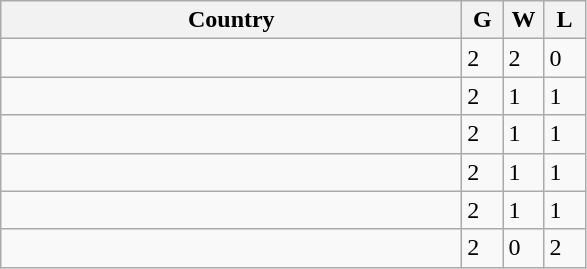<table class="wikitable">
<tr>
<th bgcolor="#efefef" width="300">Country</th>
<th bgcolor="#efefef" width="20">G</th>
<th bgcolor="#efefef" width="20">W</th>
<th bgcolor="#efefef" width="20">L</th>
</tr>
<tr>
<td></td>
<td>2</td>
<td>2</td>
<td>0</td>
</tr>
<tr>
<td></td>
<td>2</td>
<td>1</td>
<td>1</td>
</tr>
<tr>
<td></td>
<td>2</td>
<td>1</td>
<td>1</td>
</tr>
<tr>
<td></td>
<td>2</td>
<td>1</td>
<td>1</td>
</tr>
<tr>
<td></td>
<td>2</td>
<td>1</td>
<td>1</td>
</tr>
<tr>
<td></td>
<td>2</td>
<td>0</td>
<td>2</td>
</tr>
</table>
